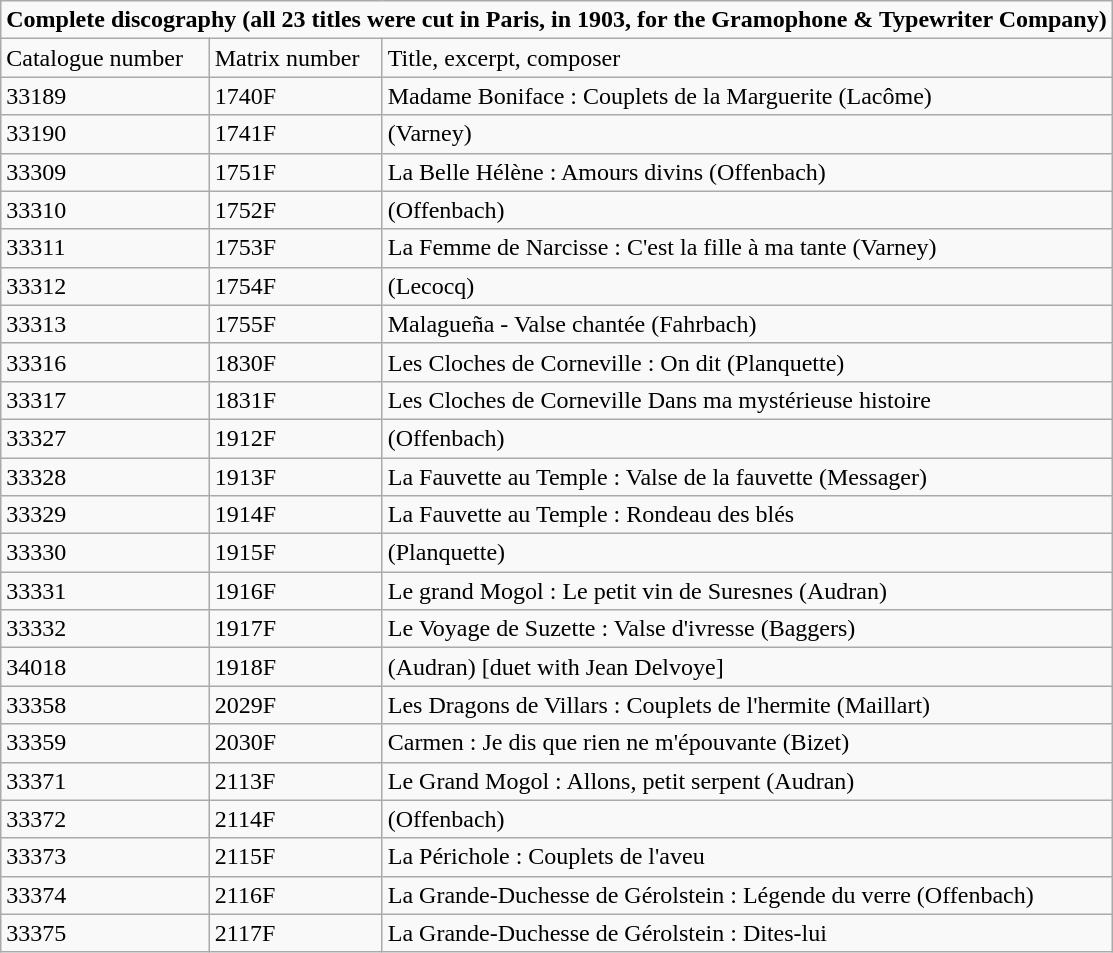<table class="wikitable">
<tr>
<td colspan="3"><strong>Complete discography (all 23 titles were cut in Paris, in 1903, for the Gramophone & Typewriter Company)</strong></td>
</tr>
<tr>
<td>Catalogue number</td>
<td>Matrix number</td>
<td>Title, excerpt, composer</td>
</tr>
<tr>
<td>33189</td>
<td>1740F</td>
<td>Madame Boniface : Couplets de la Marguerite (Lacôme)</td>
</tr>
<tr>
<td>33190</td>
<td>1741F</td>
<td> (Varney)</td>
</tr>
<tr>
<td>33309</td>
<td>1751F</td>
<td>La Belle Hélène : Amours divins (Offenbach)</td>
</tr>
<tr>
<td>33310</td>
<td>1752F</td>
<td> (Offenbach)</td>
</tr>
<tr>
<td>33311</td>
<td>1753F</td>
<td>La Femme de Narcisse : C'est la fille à ma tante (Varney)</td>
</tr>
<tr>
<td>33312</td>
<td>1754F</td>
<td> (Lecocq)</td>
</tr>
<tr>
<td>33313</td>
<td>1755F</td>
<td>Malagueña - Valse chantée (Fahrbach)</td>
</tr>
<tr>
<td>33316</td>
<td>1830F</td>
<td>Les Cloches de Corneville : On dit (Planquette)</td>
</tr>
<tr>
<td>33317</td>
<td>1831F</td>
<td>Les Cloches de Corneville  Dans ma mystérieuse histoire</td>
</tr>
<tr>
<td>33327</td>
<td>1912F</td>
<td> (Offenbach)</td>
</tr>
<tr>
<td>33328</td>
<td>1913F</td>
<td>La Fauvette au Temple : Valse de la fauvette (Messager)</td>
</tr>
<tr>
<td>33329</td>
<td>1914F</td>
<td>La Fauvette au Temple : Rondeau des blés</td>
</tr>
<tr>
<td>33330</td>
<td>1915F</td>
<td> (Planquette)</td>
</tr>
<tr>
<td>33331</td>
<td>1916F</td>
<td>Le grand Mogol : Le petit vin de Suresnes (Audran)</td>
</tr>
<tr>
<td>33332</td>
<td>1917F</td>
<td>Le Voyage de Suzette : Valse d'ivresse (Baggers)</td>
</tr>
<tr>
<td>34018</td>
<td>1918F</td>
<td> (Audran) [duet with Jean Delvoye]</td>
</tr>
<tr>
<td>33358</td>
<td>2029F</td>
<td>Les Dragons de Villars : Couplets de l'hermite (Maillart)</td>
</tr>
<tr>
<td>33359</td>
<td>2030F</td>
<td>Carmen : Je dis que rien ne m'épouvante (Bizet)</td>
</tr>
<tr>
<td>33371</td>
<td>2113F</td>
<td>Le Grand Mogol : Allons, petit serpent (Audran)</td>
</tr>
<tr>
<td>33372</td>
<td>2114F</td>
<td> (Offenbach)</td>
</tr>
<tr>
<td>33373</td>
<td>2115F</td>
<td>La Périchole : Couplets de l'aveu</td>
</tr>
<tr>
<td>33374</td>
<td>2116F</td>
<td>La Grande-Duchesse de Gérolstein : Légende du verre (Offenbach)</td>
</tr>
<tr>
<td>33375</td>
<td>2117F</td>
<td>La Grande-Duchesse de Gérolstein : Dites-lui</td>
</tr>
</table>
